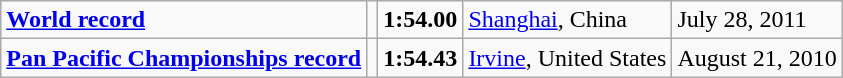<table class="wikitable">
<tr>
<td><strong><a href='#'>World record</a></strong></td>
<td></td>
<td><strong>1:54.00</strong></td>
<td><a href='#'>Shanghai</a>, China</td>
<td>July 28, 2011</td>
</tr>
<tr>
<td><strong><a href='#'>Pan Pacific Championships record</a></strong></td>
<td></td>
<td><strong>1:54.43</strong></td>
<td><a href='#'>Irvine</a>, United States</td>
<td>August 21, 2010</td>
</tr>
</table>
